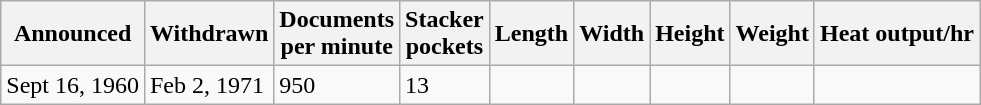<table class="wikitable">
<tr>
<th>Announced</th>
<th>Withdrawn</th>
<th>Documents<br>per minute</th>
<th>Stacker<br>pockets</th>
<th>Length</th>
<th>Width</th>
<th>Height</th>
<th>Weight</th>
<th>Heat output/hr</th>
</tr>
<tr>
<td>Sept 16, 1960</td>
<td>Feb 2, 1971</td>
<td>950</td>
<td>13</td>
<td></td>
<td></td>
<td></td>
<td></td>
<td></td>
</tr>
</table>
